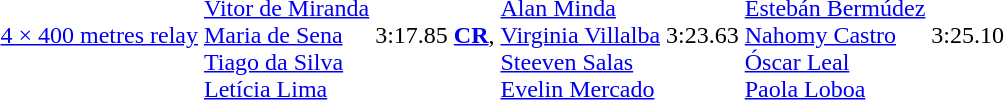<table>
<tr>
<td><a href='#'>4 × 400 metres relay</a></td>
<td><br><a href='#'>Vitor de Miranda</a><br><a href='#'>Maria de Sena</a><br><a href='#'>Tiago da Silva</a><br><a href='#'>Letícia Lima</a></td>
<td>3:17.85  <strong><a href='#'>CR</a></strong>, <strong></strong></td>
<td><br><a href='#'>Alan Minda</a><br><a href='#'>Virginia Villalba</a><br><a href='#'>Steeven Salas</a><br><a href='#'>Evelin Mercado</a></td>
<td>3:23.63  <strong></strong></td>
<td><br><a href='#'>Estebán Bermúdez</a><br><a href='#'>Nahomy Castro</a><br><a href='#'>Óscar Leal</a><br><a href='#'>Paola Loboa</a></td>
<td>3:25.10 <strong></strong></td>
</tr>
</table>
